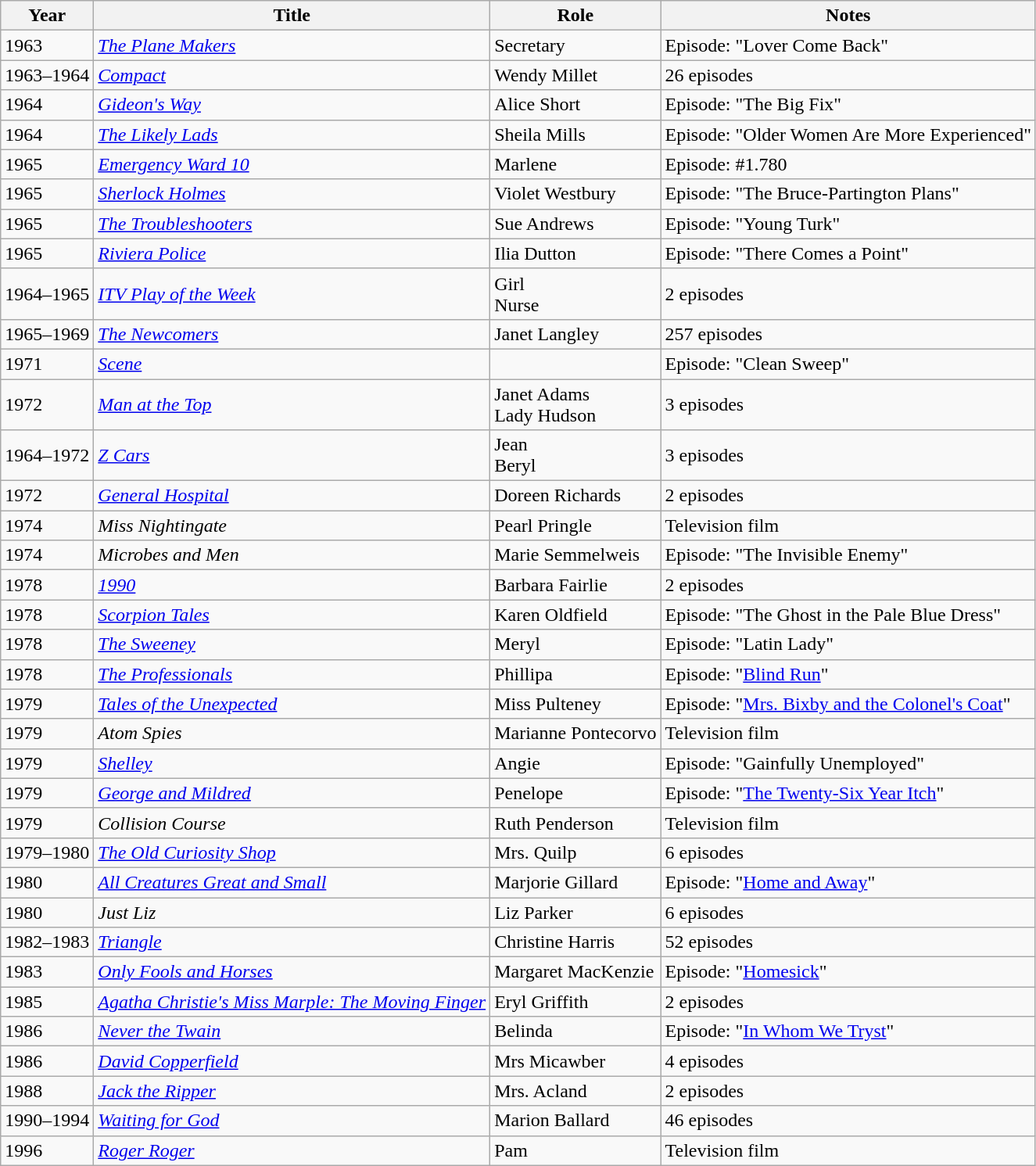<table class="wikitable sortable">
<tr>
<th>Year</th>
<th>Title</th>
<th>Role</th>
<th class="unsortable">Notes</th>
</tr>
<tr>
<td>1963</td>
<td><em><a href='#'>The Plane Makers</a></em></td>
<td>Secretary</td>
<td>Episode: "Lover Come Back"</td>
</tr>
<tr>
<td>1963–1964</td>
<td><em><a href='#'>Compact</a></em></td>
<td>Wendy Millet</td>
<td>26 episodes</td>
</tr>
<tr>
<td>1964</td>
<td><em><a href='#'>Gideon's Way</a></em></td>
<td>Alice Short</td>
<td>Episode: "The Big Fix"</td>
</tr>
<tr>
<td>1964</td>
<td><em><a href='#'>The Likely Lads</a></em></td>
<td>Sheila Mills</td>
<td>Episode: "Older Women Are More Experienced"</td>
</tr>
<tr>
<td>1965</td>
<td><em><a href='#'>Emergency Ward 10</a></em></td>
<td>Marlene</td>
<td>Episode: #1.780</td>
</tr>
<tr>
<td>1965</td>
<td><em><a href='#'>Sherlock Holmes</a></em></td>
<td>Violet Westbury</td>
<td>Episode: "The Bruce-Partington Plans"</td>
</tr>
<tr>
<td>1965</td>
<td><em><a href='#'>The Troubleshooters</a></em></td>
<td>Sue Andrews</td>
<td>Episode: "Young Turk"</td>
</tr>
<tr>
<td>1965</td>
<td><em><a href='#'>Riviera Police</a></em></td>
<td>Ilia Dutton</td>
<td>Episode: "There Comes a Point"</td>
</tr>
<tr>
<td>1964–1965</td>
<td><em><a href='#'>ITV Play of the Week</a></em></td>
<td>Girl<br>Nurse</td>
<td>2 episodes</td>
</tr>
<tr>
<td>1965–1969</td>
<td><em><a href='#'>The Newcomers</a></em></td>
<td>Janet Langley</td>
<td>257 episodes</td>
</tr>
<tr>
<td>1971</td>
<td><em><a href='#'>Scene</a></em></td>
<td></td>
<td>Episode: "Clean Sweep"</td>
</tr>
<tr>
<td>1972</td>
<td><em><a href='#'>Man at the Top</a></em></td>
<td>Janet Adams<br>Lady Hudson</td>
<td>3 episodes</td>
</tr>
<tr>
<td>1964–1972</td>
<td><em><a href='#'>Z Cars</a></em></td>
<td>Jean<br>Beryl</td>
<td>3 episodes</td>
</tr>
<tr>
<td>1972</td>
<td><em><a href='#'>General Hospital</a></em></td>
<td>Doreen Richards</td>
<td>2 episodes</td>
</tr>
<tr>
<td>1974</td>
<td><em>Miss Nightingate</em></td>
<td>Pearl Pringle</td>
<td>Television film</td>
</tr>
<tr>
<td>1974</td>
<td><em>Microbes and Men</em></td>
<td>Marie Semmelweis</td>
<td>Episode: "The Invisible Enemy"</td>
</tr>
<tr>
<td>1978</td>
<td><em><a href='#'>1990</a></em></td>
<td>Barbara Fairlie</td>
<td>2 episodes</td>
</tr>
<tr>
<td>1978</td>
<td><em><a href='#'>Scorpion Tales</a></em></td>
<td>Karen Oldfield</td>
<td>Episode: "The Ghost in the Pale Blue Dress"</td>
</tr>
<tr>
<td>1978</td>
<td><em><a href='#'>The Sweeney</a></em></td>
<td>Meryl</td>
<td>Episode: "Latin Lady"</td>
</tr>
<tr>
<td>1978</td>
<td><em><a href='#'>The Professionals</a></em></td>
<td>Phillipa</td>
<td>Episode: "<a href='#'>Blind Run</a>"</td>
</tr>
<tr>
<td>1979</td>
<td><em><a href='#'>Tales of the Unexpected</a></em></td>
<td>Miss Pulteney</td>
<td>Episode: "<a href='#'>Mrs. Bixby and the Colonel's Coat</a>"</td>
</tr>
<tr>
<td>1979</td>
<td><em>Atom Spies</em></td>
<td>Marianne Pontecorvo</td>
<td>Television film</td>
</tr>
<tr>
<td>1979</td>
<td><em><a href='#'>Shelley</a></em></td>
<td>Angie</td>
<td>Episode: "Gainfully Unemployed"</td>
</tr>
<tr>
<td>1979</td>
<td><em><a href='#'>George and Mildred</a></em></td>
<td>Penelope</td>
<td>Episode: "<a href='#'>The Twenty-Six Year Itch</a>"</td>
</tr>
<tr>
<td>1979</td>
<td><em>Collision Course</em></td>
<td>Ruth Penderson</td>
<td>Television film</td>
</tr>
<tr>
<td>1979–1980</td>
<td><em><a href='#'>The Old Curiosity Shop</a></em></td>
<td>Mrs. Quilp</td>
<td>6 episodes</td>
</tr>
<tr>
<td>1980</td>
<td><em><a href='#'>All Creatures Great and Small</a></em></td>
<td>Marjorie Gillard</td>
<td>Episode: "<a href='#'>Home and Away</a>"</td>
</tr>
<tr>
<td>1980</td>
<td><em>Just Liz</em></td>
<td>Liz Parker</td>
<td>6 episodes</td>
</tr>
<tr>
<td>1982–1983</td>
<td><em><a href='#'>Triangle</a></em></td>
<td>Christine Harris</td>
<td>52 episodes</td>
</tr>
<tr>
<td>1983</td>
<td><em><a href='#'>Only Fools and Horses</a></em></td>
<td>Margaret MacKenzie</td>
<td>Episode: "<a href='#'>Homesick</a>"</td>
</tr>
<tr>
<td>1985</td>
<td><em><a href='#'>Agatha Christie's Miss Marple: The Moving Finger</a></em></td>
<td>Eryl Griffith</td>
<td>2 episodes</td>
</tr>
<tr>
<td>1986</td>
<td><em><a href='#'>Never the Twain</a></em></td>
<td>Belinda</td>
<td>Episode: "<a href='#'>In Whom We Tryst</a>"</td>
</tr>
<tr>
<td>1986</td>
<td><em><a href='#'>David Copperfield</a></em></td>
<td>Mrs Micawber</td>
<td>4 episodes</td>
</tr>
<tr>
<td>1988</td>
<td><em><a href='#'>Jack the Ripper</a></em></td>
<td>Mrs. Acland</td>
<td>2 episodes</td>
</tr>
<tr>
<td>1990–1994</td>
<td><em><a href='#'>Waiting for God</a></em></td>
<td>Marion Ballard</td>
<td>46 episodes</td>
</tr>
<tr>
<td>1996</td>
<td><em><a href='#'>Roger Roger</a></em></td>
<td>Pam</td>
<td>Television film</td>
</tr>
</table>
